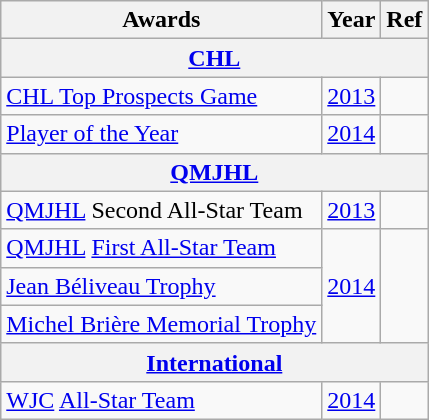<table class="wikitable">
<tr>
<th>Awards</th>
<th>Year</th>
<th>Ref</th>
</tr>
<tr>
<th colspan="3"><a href='#'>CHL</a></th>
</tr>
<tr>
<td><a href='#'>CHL Top Prospects Game</a></td>
<td><a href='#'>2013</a></td>
<td></td>
</tr>
<tr>
<td><a href='#'>Player of the Year</a></td>
<td><a href='#'>2014</a></td>
<td></td>
</tr>
<tr>
<th colspan="3"><a href='#'>QMJHL</a></th>
</tr>
<tr>
<td><a href='#'>QMJHL</a> Second All-Star Team</td>
<td><a href='#'>2013</a></td>
<td></td>
</tr>
<tr>
<td><a href='#'>QMJHL</a> <a href='#'>First All-Star Team</a></td>
<td rowspan="3"><a href='#'>2014</a></td>
<td rowspan="3"></td>
</tr>
<tr>
<td><a href='#'>Jean Béliveau Trophy</a></td>
</tr>
<tr>
<td><a href='#'>Michel Brière Memorial Trophy</a></td>
</tr>
<tr>
<th colspan="3"><a href='#'>International</a></th>
</tr>
<tr>
<td><a href='#'>WJC</a> <a href='#'>All-Star Team</a></td>
<td><a href='#'>2014</a></td>
<td></td>
</tr>
</table>
